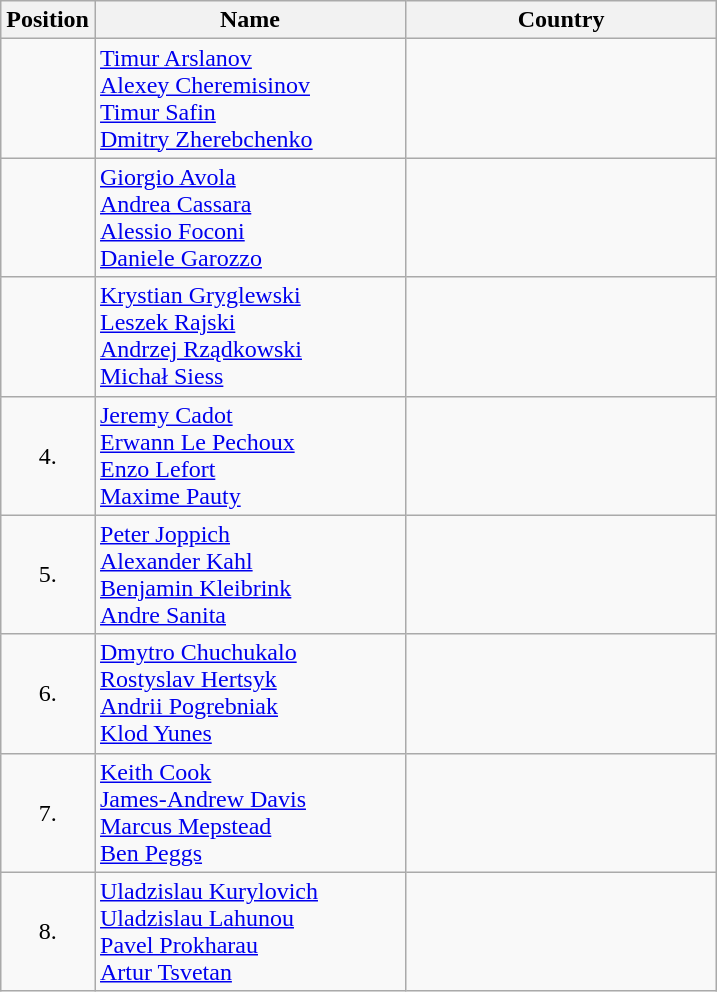<table class="wikitable">
<tr>
<th width="20">Position</th>
<th width="200">Name</th>
<th width="200">Country</th>
</tr>
<tr>
<td align="center"></td>
<td><a href='#'>Timur Arslanov</a><br><a href='#'>Alexey Cheremisinov</a><br><a href='#'>Timur Safin</a><br><a href='#'>Dmitry Zherebchenko</a></td>
<td></td>
</tr>
<tr>
<td align="center"></td>
<td><a href='#'>Giorgio Avola</a><br><a href='#'>Andrea Cassara</a><br><a href='#'>Alessio Foconi</a><br><a href='#'>Daniele Garozzo</a></td>
<td></td>
</tr>
<tr>
<td align="center"></td>
<td><a href='#'>Krystian Gryglewski</a><br><a href='#'>Leszek Rajski</a><br><a href='#'>Andrzej Rządkowski</a><br><a href='#'>Michał Siess</a></td>
<td></td>
</tr>
<tr>
<td align="center">4.</td>
<td><a href='#'>Jeremy Cadot</a><br><a href='#'>Erwann Le Pechoux</a><br><a href='#'>Enzo Lefort</a><br><a href='#'>Maxime Pauty</a></td>
<td></td>
</tr>
<tr>
<td align="center">5.</td>
<td><a href='#'>Peter Joppich</a><br><a href='#'>Alexander Kahl</a><br><a href='#'>Benjamin Kleibrink</a><br><a href='#'>Andre Sanita</a></td>
<td></td>
</tr>
<tr>
<td align="center">6.</td>
<td><a href='#'>Dmytro Chuchukalo</a><br><a href='#'>Rostyslav Hertsyk</a><br><a href='#'>Andrii Pogrebniak</a><br><a href='#'>Klod Yunes</a></td>
<td></td>
</tr>
<tr>
<td align="center">7.</td>
<td><a href='#'>Keith Cook</a><br><a href='#'>James-Andrew Davis</a><br><a href='#'>Marcus Mepstead</a><br><a href='#'>Ben Peggs</a></td>
<td></td>
</tr>
<tr>
<td align="center">8.</td>
<td><a href='#'>Uladzislau Kurylovich</a><br><a href='#'>Uladzislau Lahunou</a><br><a href='#'>Pavel Prokharau</a><br><a href='#'>Artur Tsvetan</a></td>
<td></td>
</tr>
</table>
